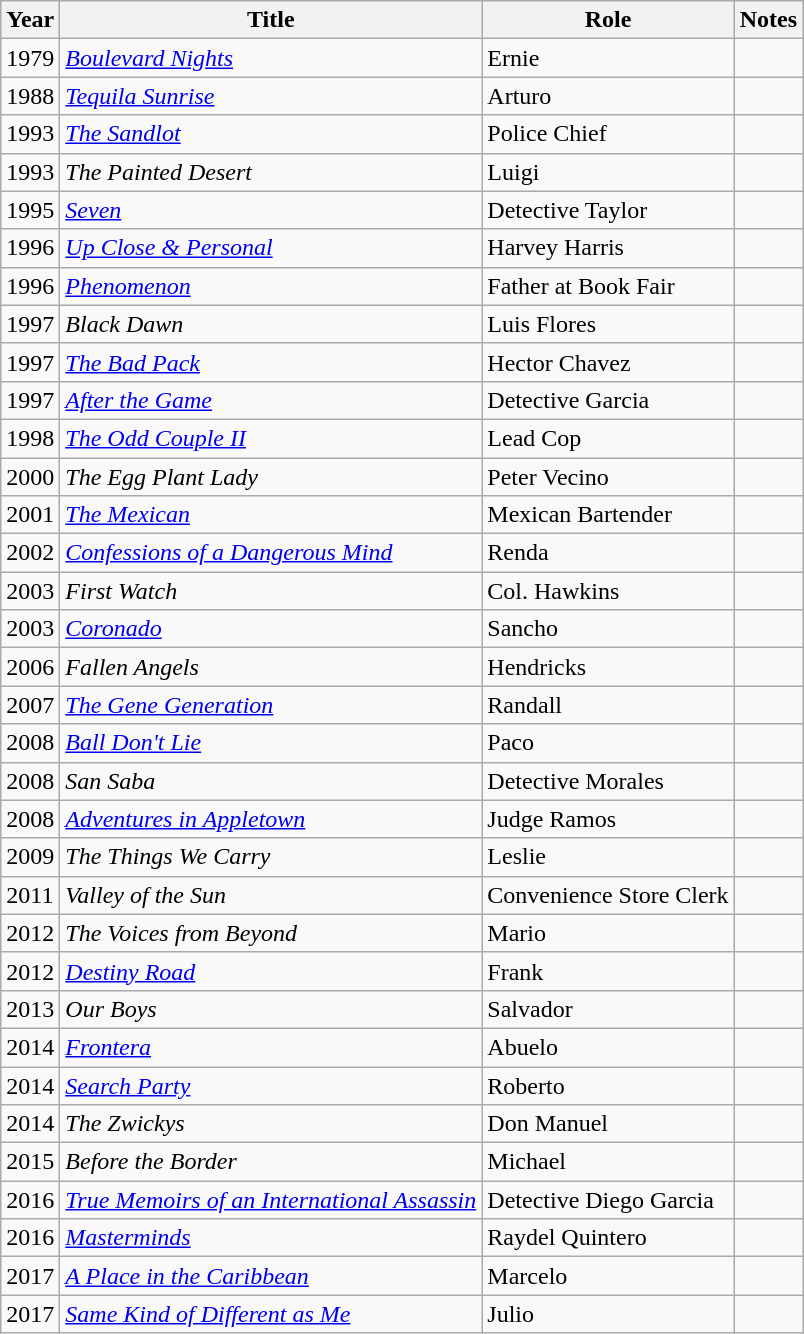<table class="wikitable sortable">
<tr>
<th>Year</th>
<th>Title</th>
<th>Role</th>
<th>Notes</th>
</tr>
<tr>
<td>1979</td>
<td><em><a href='#'>Boulevard Nights</a></em></td>
<td>Ernie</td>
<td></td>
</tr>
<tr>
<td>1988</td>
<td><a href='#'><em>Tequila Sunrise</em></a></td>
<td>Arturo</td>
<td></td>
</tr>
<tr>
<td>1993</td>
<td><em><a href='#'>The Sandlot</a></em></td>
<td>Police Chief</td>
<td></td>
</tr>
<tr>
<td>1993</td>
<td><em>The Painted Desert</em></td>
<td>Luigi</td>
<td></td>
</tr>
<tr>
<td>1995</td>
<td><a href='#'><em>Seven</em></a></td>
<td>Detective Taylor</td>
<td></td>
</tr>
<tr>
<td>1996</td>
<td><a href='#'><em>Up Close & Personal</em></a></td>
<td>Harvey Harris</td>
<td></td>
</tr>
<tr>
<td>1996</td>
<td><a href='#'><em>Phenomenon</em></a></td>
<td>Father at Book Fair</td>
<td></td>
</tr>
<tr>
<td>1997</td>
<td><em>Black Dawn</em></td>
<td>Luis Flores</td>
<td></td>
</tr>
<tr>
<td>1997</td>
<td><em><a href='#'>The Bad Pack</a></em></td>
<td>Hector Chavez</td>
<td></td>
</tr>
<tr>
<td>1997</td>
<td><em><a href='#'>After the Game</a></em></td>
<td>Detective Garcia</td>
<td></td>
</tr>
<tr>
<td>1998</td>
<td><em><a href='#'>The Odd Couple II</a></em></td>
<td>Lead Cop</td>
<td></td>
</tr>
<tr>
<td>2000</td>
<td><em>The Egg Plant Lady</em></td>
<td>Peter Vecino</td>
<td></td>
</tr>
<tr>
<td>2001</td>
<td><em><a href='#'>The Mexican</a></em></td>
<td>Mexican Bartender</td>
<td></td>
</tr>
<tr>
<td>2002</td>
<td><a href='#'><em>Confessions of a Dangerous Mind</em></a></td>
<td>Renda</td>
<td></td>
</tr>
<tr>
<td>2003</td>
<td><em>First Watch</em></td>
<td>Col. Hawkins</td>
<td></td>
</tr>
<tr>
<td>2003</td>
<td><a href='#'><em>Coronado</em></a></td>
<td>Sancho</td>
<td></td>
</tr>
<tr>
<td>2006</td>
<td><em>Fallen Angels</em></td>
<td>Hendricks</td>
<td></td>
</tr>
<tr>
<td>2007</td>
<td><em><a href='#'>The Gene Generation</a></em></td>
<td>Randall</td>
<td></td>
</tr>
<tr>
<td>2008</td>
<td><em><a href='#'>Ball Don't Lie</a></em></td>
<td>Paco</td>
<td></td>
</tr>
<tr>
<td>2008</td>
<td><em>San Saba</em></td>
<td>Detective Morales</td>
<td></td>
</tr>
<tr>
<td>2008</td>
<td><em><a href='#'>Adventures in Appletown</a></em></td>
<td>Judge Ramos</td>
<td></td>
</tr>
<tr>
<td>2009</td>
<td><em>The Things We Carry</em></td>
<td>Leslie</td>
<td></td>
</tr>
<tr>
<td>2011</td>
<td><em>Valley of the Sun</em></td>
<td>Convenience Store Clerk</td>
<td></td>
</tr>
<tr>
<td>2012</td>
<td><em>The Voices from Beyond</em></td>
<td>Mario</td>
<td></td>
</tr>
<tr>
<td>2012</td>
<td><a href='#'><em>Destiny Road</em></a></td>
<td>Frank</td>
<td></td>
</tr>
<tr>
<td>2013</td>
<td><em>Our Boys</em></td>
<td>Salvador</td>
<td></td>
</tr>
<tr>
<td>2014</td>
<td><a href='#'><em>Frontera</em></a></td>
<td>Abuelo</td>
<td></td>
</tr>
<tr>
<td>2014</td>
<td><a href='#'><em>Search Party</em></a></td>
<td>Roberto</td>
<td></td>
</tr>
<tr>
<td>2014</td>
<td><em>The Zwickys</em></td>
<td>Don Manuel</td>
<td></td>
</tr>
<tr>
<td>2015</td>
<td><em>Before the Border</em></td>
<td>Michael</td>
<td></td>
</tr>
<tr>
<td>2016</td>
<td><em><a href='#'>True Memoirs of an International Assassin</a></em></td>
<td>Detective Diego Garcia</td>
<td></td>
</tr>
<tr>
<td>2016</td>
<td><a href='#'><em>Masterminds</em></a></td>
<td>Raydel Quintero</td>
<td></td>
</tr>
<tr>
<td>2017</td>
<td><em><a href='#'>A Place in the Caribbean</a></em></td>
<td>Marcelo</td>
<td></td>
</tr>
<tr>
<td>2017</td>
<td><a href='#'><em>Same Kind of Different as Me</em></a></td>
<td>Julio</td>
<td></td>
</tr>
</table>
